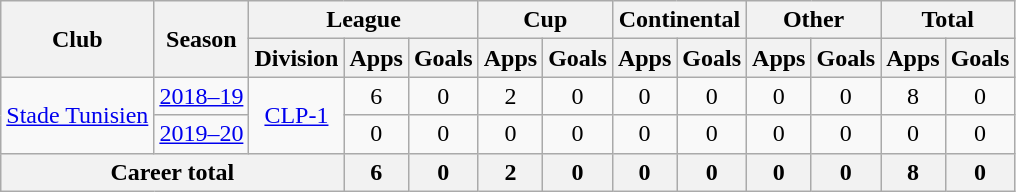<table class="wikitable" style="text-align: center">
<tr>
<th rowspan="2">Club</th>
<th rowspan="2">Season</th>
<th colspan="3">League</th>
<th colspan="2">Cup</th>
<th colspan="2">Continental</th>
<th colspan="2">Other</th>
<th colspan="2">Total</th>
</tr>
<tr>
<th>Division</th>
<th>Apps</th>
<th>Goals</th>
<th>Apps</th>
<th>Goals</th>
<th>Apps</th>
<th>Goals</th>
<th>Apps</th>
<th>Goals</th>
<th>Apps</th>
<th>Goals</th>
</tr>
<tr>
<td rowspan="2"><a href='#'>Stade Tunisien</a></td>
<td><a href='#'>2018–19</a></td>
<td rowspan="2"><a href='#'>CLP-1</a></td>
<td>6</td>
<td>0</td>
<td>2</td>
<td>0</td>
<td>0</td>
<td>0</td>
<td>0</td>
<td>0</td>
<td>8</td>
<td>0</td>
</tr>
<tr>
<td><a href='#'>2019–20</a></td>
<td>0</td>
<td>0</td>
<td>0</td>
<td>0</td>
<td>0</td>
<td>0</td>
<td>0</td>
<td>0</td>
<td>0</td>
<td>0</td>
</tr>
<tr>
<th colspan=3>Career total</th>
<th>6</th>
<th>0</th>
<th>2</th>
<th>0</th>
<th>0</th>
<th>0</th>
<th>0</th>
<th>0</th>
<th>8</th>
<th>0</th>
</tr>
</table>
